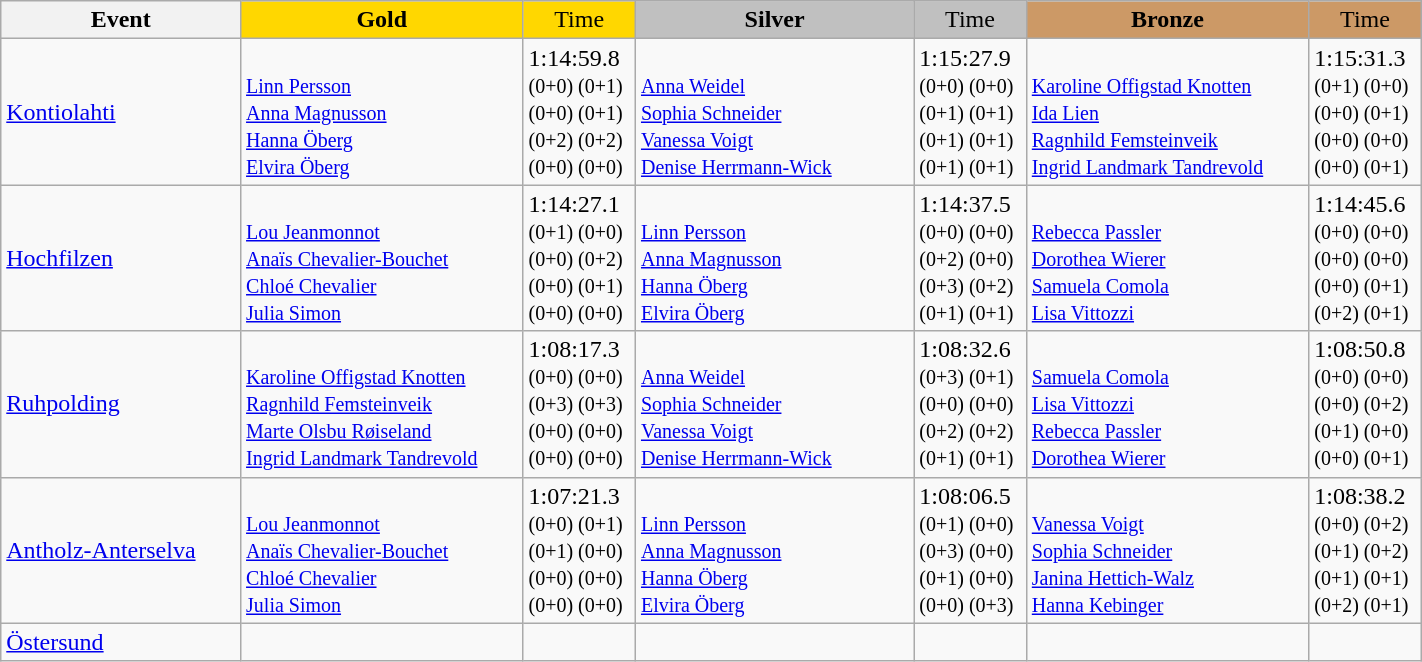<table class="wikitable" width="75%">
<tr>
<th width="180">Event</th>
<th width="220" style="background:gold">Gold</th>
<th width="70"  style="background:gold; font-weight:normal;">Time</th>
<th width="220" style="background:silver">Silver</th>
<th width="70"  style="background:silver; font-weight:normal;">Time</th>
<th width="220" style="background:#CC9966">Bronze</th>
<th width="70"  style="background:#CC9966; font-weight:normal;">Time</th>
</tr>
<tr>
<td><a href='#'> Kontiolahti</a><br></td>
<td><strong></strong><br><small><a href='#'>Linn Persson</a><br><a href='#'>Anna Magnusson</a><br><a href='#'>Hanna Öberg</a><br><a href='#'>Elvira Öberg</a></small></td>
<td>1:14:59.8<br><small>(0+0) (0+1)<br>(0+0) (0+1)<br>(0+2) (0+2)<br>(0+0) (0+0)<br></small></td>
<td><br><small><a href='#'>Anna Weidel</a><br><a href='#'>Sophia Schneider</a><br><a href='#'>Vanessa Voigt</a><br><a href='#'>Denise Herrmann-Wick</a></small></td>
<td>1:15:27.9<br><small>(0+0) (0+0)<br>(0+1) (0+1)<br>(0+1) (0+1)<br>(0+1) (0+1)<br></small></td>
<td><br><small><a href='#'>Karoline Offigstad Knotten</a><br><a href='#'>Ida Lien</a><br><a href='#'>Ragnhild Femsteinveik</a><br><a href='#'>Ingrid Landmark Tandrevold</a></small></td>
<td>1:15:31.3<br><small>(0+1) (0+0)<br>(0+0) (0+1)<br>(0+0) (0+0)<br>(0+0) (0+1)</small></td>
</tr>
<tr>
<td><a href='#'> Hochfilzen</a><br></td>
<td><strong></strong><br><small><a href='#'>Lou Jeanmonnot</a><br><a href='#'>Anaïs Chevalier-Bouchet</a><br><a href='#'>Chloé Chevalier</a><br><a href='#'>Julia Simon</a></small></td>
<td>1:14:27.1<br><small>(0+1) (0+0)<br>(0+0) (0+2)<br>(0+0) (0+1)<br>(0+0) (0+0)<br></small></td>
<td><br><small><a href='#'>Linn Persson</a><br><a href='#'>Anna Magnusson</a><br><a href='#'>Hanna Öberg</a><br><a href='#'>Elvira Öberg</a></small></td>
<td>1:14:37.5<br><small>(0+0) (0+0)<br>(0+2) (0+0)<br>(0+3) (0+2)<br>(0+1) (0+1)<br></small></td>
<td><br><small><a href='#'>Rebecca Passler</a><br><a href='#'>Dorothea Wierer</a><br><a href='#'>Samuela Comola</a><br><a href='#'>Lisa Vittozzi</a></small></td>
<td>1:14:45.6<br><small>(0+0) (0+0)<br>(0+0) (0+0)<br>(0+0) (0+1)<br>(0+2) (0+1)</small></td>
</tr>
<tr>
<td><a href='#'> Ruhpolding</a><br></td>
<td><strong></strong><br><small><a href='#'>Karoline Offigstad Knotten</a><br><a href='#'>Ragnhild Femsteinveik</a><br><a href='#'>Marte Olsbu Røiseland</a><br><a href='#'>Ingrid Landmark Tandrevold</a></small></td>
<td>1:08:17.3<br><small>(0+0) (0+0)<br>(0+3) (0+3)<br>(0+0) (0+0)<br>(0+0) (0+0)<br></small></td>
<td><br><small><a href='#'>Anna Weidel</a><br><a href='#'>Sophia Schneider</a><br><a href='#'>Vanessa Voigt</a><br><a href='#'>Denise Herrmann-Wick</a></small></td>
<td>1:08:32.6<br><small>(0+3) (0+1)<br>(0+0) (0+0)<br>(0+2) (0+2)<br>(0+1) (0+1)<br></small></td>
<td><br><small><a href='#'>Samuela Comola</a><br><a href='#'>Lisa Vittozzi</a><br><a href='#'>Rebecca Passler</a><br><a href='#'>Dorothea Wierer</a></small></td>
<td>1:08:50.8<br><small>(0+0) (0+0)<br>(0+0) (0+2)<br>(0+1) (0+0)<br>(0+0) (0+1)</small></td>
</tr>
<tr>
<td><a href='#'> Antholz-Anterselva</a><br></td>
<td><strong></strong><br><small><a href='#'>Lou Jeanmonnot</a><br><a href='#'>Anaïs Chevalier-Bouchet</a><br><a href='#'>Chloé Chevalier</a><br><a href='#'>Julia Simon</a></small></td>
<td>1:07:21.3<br><small>(0+0) (0+1)<br>(0+1) (0+0)<br>(0+0) (0+0)<br>(0+0) (0+0)<br></small></td>
<td><br><small><a href='#'>Linn Persson</a><br><a href='#'>Anna Magnusson</a><br><a href='#'>Hanna Öberg</a><br><a href='#'>Elvira Öberg</a></small></td>
<td>1:08:06.5<br><small>(0+1) (0+0)<br>(0+3) (0+0)<br>(0+1) (0+0)<br>(0+0) (0+3)</small></td>
<td><br><small><a href='#'>Vanessa Voigt</a><br><a href='#'>Sophia Schneider</a><br><a href='#'>Janina Hettich-Walz</a><br><a href='#'>Hanna Kebinger</a></small></td>
<td>1:08:38.2<br><small>(0+0) (0+2)<br>(0+1) (0+2)<br>(0+1) (0+1)<br>(0+2) (0+1)<br></small></td>
</tr>
<tr>
<td><a href='#'> Östersund</a></td>
<td></td>
<td></td>
<td></td>
<td></td>
<td></td>
<td></td>
</tr>
</table>
